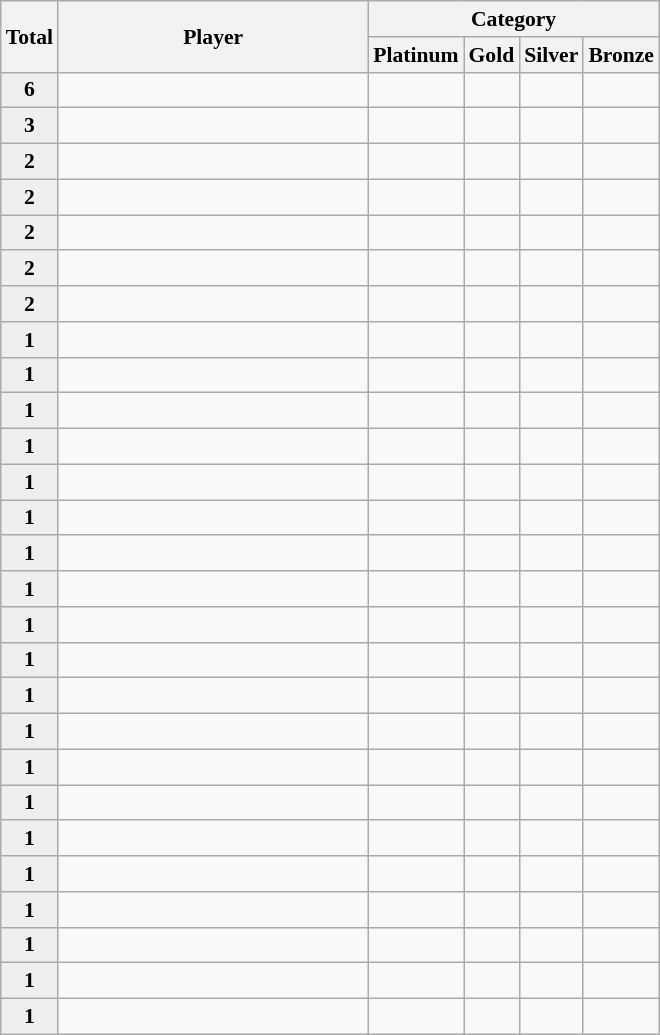<table class="sortable wikitable" style="font-size:90%">
<tr>
<th width="30" rowspan="2">Total</th>
<th width="200" rowspan="2">Player</th>
<th colspan="9">Category</th>
</tr>
<tr>
<th>Platinum</th>
<th>Gold</th>
<th>Silver</th>
<th>Bronze</th>
</tr>
<tr align="center">
<td style="background:#efefef;"><strong>6</strong></td>
<td align="left"></td>
<td> <small> </small></td>
<td> <small></small></td>
<td> <small>   </small></td>
<td> <small></small></td>
</tr>
<tr align="center">
<td style="background:#efefef;"><strong>3</strong></td>
<td align="left"></td>
<td> <small> </small></td>
<td> <small> </small></td>
<td> <small> </small></td>
<td> <small>  </small></td>
</tr>
<tr align="center">
<td style="background:#efefef;"><strong>2</strong></td>
<td align="left"></td>
<td> <small> </small></td>
<td> <small></small></td>
<td> <small></small></td>
<td> <small> </small></td>
</tr>
<tr align="center">
<td style="background:#efefef;"><strong>2</strong></td>
<td align="left"></td>
<td> <small> </small></td>
<td> <small></small></td>
<td> <small> </small></td>
<td> <small></small></td>
</tr>
<tr align="center">
<td style="background:#efefef;"><strong>2</strong></td>
<td align="left"></td>
<td> <small> </small></td>
<td> <small> </small></td>
<td> <small></small></td>
<td> <small></small></td>
</tr>
<tr align="center">
<td style="background:#efefef;"><strong>2</strong></td>
<td align="left"></td>
<td> <small> </small></td>
<td> <small> </small></td>
<td> <small> </small></td>
<td> <small> </small></td>
</tr>
<tr align="center">
<td style="background:#efefef;"><strong>2</strong></td>
<td align="left"></td>
<td> <small> </small></td>
<td> <small> </small></td>
<td> <small> </small></td>
<td> <small> </small></td>
</tr>
<tr align="center">
<td style="background:#efefef;"><strong>1</strong></td>
<td align="left"></td>
<td> <small> </small></td>
<td> <small></small></td>
<td> <small> </small></td>
<td> <small> </small></td>
</tr>
<tr align="center">
<td style="background:#efefef;"><strong>1</strong></td>
<td align="left"></td>
<td> <small> </small></td>
<td> <small></small></td>
<td> <small> </small></td>
<td> <small> </small></td>
</tr>
<tr align="center">
<td style="background:#efefef;"><strong>1</strong></td>
<td align="left"></td>
<td> <small> </small></td>
<td> <small></small></td>
<td> <small> </small></td>
<td> <small> </small></td>
</tr>
<tr align="center">
<td style="background:#efefef;"><strong>1</strong></td>
<td align="left"></td>
<td> <small> </small></td>
<td> <small> </small></td>
<td> <small></small></td>
<td> <small> </small></td>
</tr>
<tr align="center">
<td style="background:#efefef;"><strong>1</strong></td>
<td align="left"></td>
<td> <small> </small></td>
<td> <small> </small></td>
<td> <small></small></td>
<td> <small> </small></td>
</tr>
<tr align="center">
<td style="background:#efefef;"><strong>1</strong></td>
<td align="left"></td>
<td> <small> </small></td>
<td> <small> </small></td>
<td> <small></small></td>
<td> <small> </small></td>
</tr>
<tr align="center">
<td style="background:#efefef;"><strong>1</strong></td>
<td align="left"></td>
<td> <small> </small></td>
<td> <small> </small></td>
<td> <small></small></td>
<td> <small> </small></td>
</tr>
<tr align="center">
<td style="background:#efefef;"><strong>1</strong></td>
<td align="left"></td>
<td> <small> </small></td>
<td> <small> </small></td>
<td> <small></small></td>
<td> <small> </small></td>
</tr>
<tr align="center">
<td style="background:#efefef;"><strong>1</strong></td>
<td align="left"></td>
<td> <small> </small></td>
<td> <small> </small></td>
<td> <small></small></td>
<td> <small> </small></td>
</tr>
<tr align="center">
<td style="background:#efefef;"><strong>1</strong></td>
<td align="left"></td>
<td> <small> </small></td>
<td> <small> </small></td>
<td> <small></small></td>
<td> <small> </small></td>
</tr>
<tr align="center">
<td style="background:#efefef;"><strong>1</strong></td>
<td align="left"></td>
<td> <small> </small></td>
<td> <small> </small></td>
<td> <small></small></td>
<td> <small> </small></td>
</tr>
<tr align="center">
<td style="background:#efefef;"><strong>1</strong></td>
<td align="left"></td>
<td> <small> </small></td>
<td> <small> </small></td>
<td> <small></small></td>
<td> <small> </small></td>
</tr>
<tr align="center">
<td style="background:#efefef;"><strong>1</strong></td>
<td align="left"></td>
<td> <small> </small></td>
<td> <small> </small></td>
<td> <small> </small></td>
<td> <small></small></td>
</tr>
<tr align="center">
<td style="background:#efefef;"><strong>1</strong></td>
<td align="left"></td>
<td> <small> </small></td>
<td> <small> </small></td>
<td> <small> </small></td>
<td> <small></small></td>
</tr>
<tr align="center">
<td style="background:#efefef;"><strong>1</strong></td>
<td align="left"></td>
<td> <small> </small></td>
<td> <small> </small></td>
<td> <small> </small></td>
<td> <small></small></td>
</tr>
<tr align="center">
<td style="background:#efefef;"><strong>1</strong></td>
<td align="left"></td>
<td> <small> </small></td>
<td> <small> </small></td>
<td> <small> </small></td>
<td> <small></small></td>
</tr>
<tr align="center">
<td style="background:#efefef;"><strong>1</strong></td>
<td align="left"></td>
<td> <small> </small></td>
<td> <small> </small></td>
<td> <small> </small></td>
<td> <small></small></td>
</tr>
<tr align="center">
<td style="background:#efefef;"><strong>1</strong></td>
<td align="left"></td>
<td> <small> </small></td>
<td> <small> </small></td>
<td> <small> </small></td>
<td> <small></small></td>
</tr>
<tr align="center">
<td style="background:#efefef;"><strong>1</strong></td>
<td align="left"></td>
<td> <small> </small></td>
<td> <small> </small></td>
<td> <small> </small></td>
<td> <small></small></td>
</tr>
<tr align="center">
<td style="background:#efefef;"><strong>1</strong></td>
<td align="left"></td>
<td> <small> </small></td>
<td> <small> </small></td>
<td> <small> </small></td>
<td> <small></small></td>
</tr>
</table>
